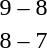<table style="text-align:center">
<tr>
<th width=200></th>
<th width=100></th>
<th width=200></th>
</tr>
<tr>
<td align=right><strong></strong></td>
<td>9 – 8</td>
<td align=left></td>
</tr>
<tr>
<td align=right><strong></strong></td>
<td>8 – 7</td>
<td align=left></td>
</tr>
</table>
